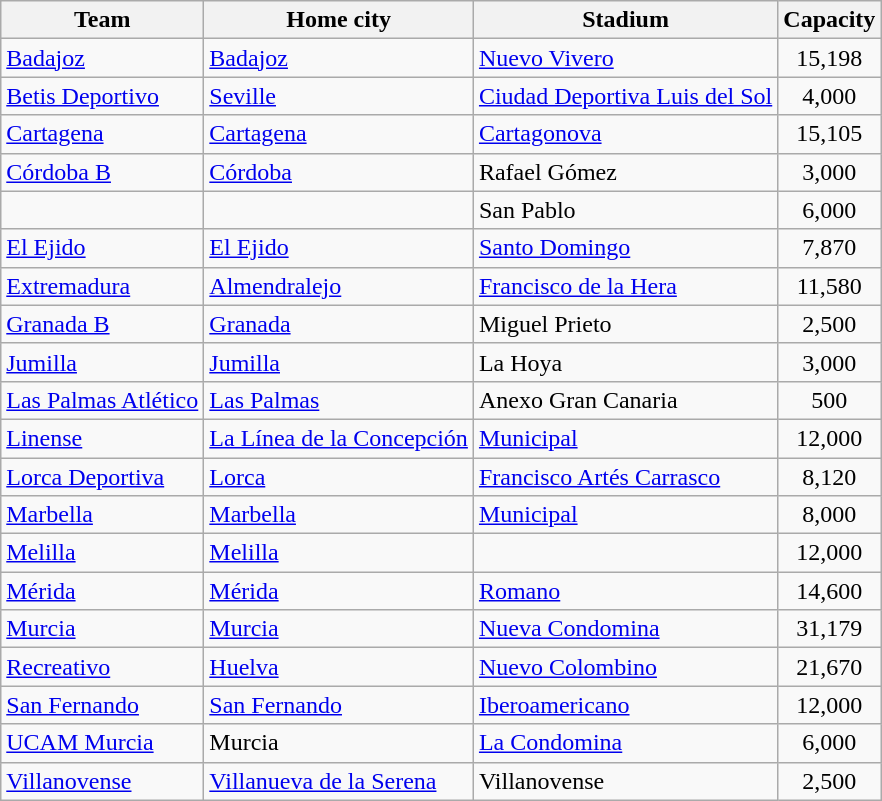<table class="wikitable sortable">
<tr>
<th>Team</th>
<th>Home city</th>
<th>Stadium</th>
<th>Capacity</th>
</tr>
<tr>
<td><a href='#'>Badajoz</a></td>
<td><a href='#'>Badajoz</a></td>
<td><a href='#'>Nuevo Vivero</a></td>
<td align=center>15,198</td>
</tr>
<tr>
<td><a href='#'>Betis Deportivo</a></td>
<td><a href='#'>Seville</a></td>
<td><a href='#'>Ciudad Deportiva Luis del Sol</a></td>
<td align=center>4,000</td>
</tr>
<tr>
<td><a href='#'>Cartagena</a></td>
<td><a href='#'>Cartagena</a></td>
<td><a href='#'>Cartagonova</a></td>
<td align=center>15,105</td>
</tr>
<tr>
<td><a href='#'>Córdoba B</a></td>
<td><a href='#'>Córdoba</a></td>
<td>Rafael Gómez</td>
<td align=center>3,000</td>
</tr>
<tr>
<td></td>
<td></td>
<td>San Pablo</td>
<td align=center>6,000</td>
</tr>
<tr>
<td><a href='#'>El Ejido</a></td>
<td><a href='#'>El Ejido</a></td>
<td><a href='#'>Santo Domingo</a></td>
<td align=center>7,870</td>
</tr>
<tr>
<td><a href='#'>Extremadura</a></td>
<td><a href='#'>Almendralejo</a></td>
<td><a href='#'>Francisco de la Hera</a></td>
<td align=center>11,580</td>
</tr>
<tr>
<td><a href='#'>Granada B</a></td>
<td><a href='#'>Granada</a></td>
<td>Miguel Prieto</td>
<td align=center>2,500</td>
</tr>
<tr>
<td><a href='#'>Jumilla</a></td>
<td><a href='#'>Jumilla</a></td>
<td>La Hoya</td>
<td align=center>3,000</td>
</tr>
<tr>
<td><a href='#'>Las Palmas Atlético</a></td>
<td><a href='#'>Las Palmas</a></td>
<td>Anexo Gran Canaria</td>
<td align=center>500</td>
</tr>
<tr>
<td><a href='#'>Linense</a></td>
<td><a href='#'>La Línea de la Concepción</a></td>
<td><a href='#'>Municipal</a></td>
<td align=center>12,000</td>
</tr>
<tr>
<td><a href='#'>Lorca Deportiva</a></td>
<td><a href='#'>Lorca</a></td>
<td><a href='#'>Francisco Artés Carrasco</a></td>
<td align=center>8,120</td>
</tr>
<tr>
<td><a href='#'>Marbella</a></td>
<td><a href='#'>Marbella</a></td>
<td><a href='#'>Municipal</a></td>
<td align=center>8,000</td>
</tr>
<tr>
<td><a href='#'>Melilla</a></td>
<td><a href='#'>Melilla</a></td>
<td></td>
<td align=center>12,000</td>
</tr>
<tr>
<td><a href='#'>Mérida</a></td>
<td><a href='#'>Mérida</a></td>
<td><a href='#'>Romano</a></td>
<td align=center>14,600</td>
</tr>
<tr>
<td><a href='#'>Murcia</a></td>
<td><a href='#'>Murcia</a></td>
<td><a href='#'>Nueva Condomina</a></td>
<td align=center>31,179</td>
</tr>
<tr>
<td><a href='#'>Recreativo</a></td>
<td><a href='#'>Huelva</a></td>
<td><a href='#'>Nuevo Colombino</a></td>
<td align=center>21,670</td>
</tr>
<tr>
<td><a href='#'>San Fernando</a></td>
<td><a href='#'>San Fernando</a></td>
<td><a href='#'>Iberoamericano</a></td>
<td align=center>12,000</td>
</tr>
<tr>
<td><a href='#'>UCAM Murcia</a></td>
<td>Murcia</td>
<td><a href='#'>La Condomina</a></td>
<td align=center>6,000</td>
</tr>
<tr>
<td><a href='#'>Villanovense</a></td>
<td><a href='#'>Villanueva de la Serena</a></td>
<td>Villanovense</td>
<td align=center>2,500</td>
</tr>
</table>
